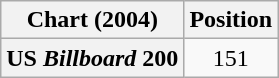<table class="wikitable plainrowheaders" style="text-align:center">
<tr>
<th scope="col">Chart (2004)</th>
<th scope="col">Position</th>
</tr>
<tr>
<th scope="row">US <em>Billboard</em> 200</th>
<td>151</td>
</tr>
</table>
